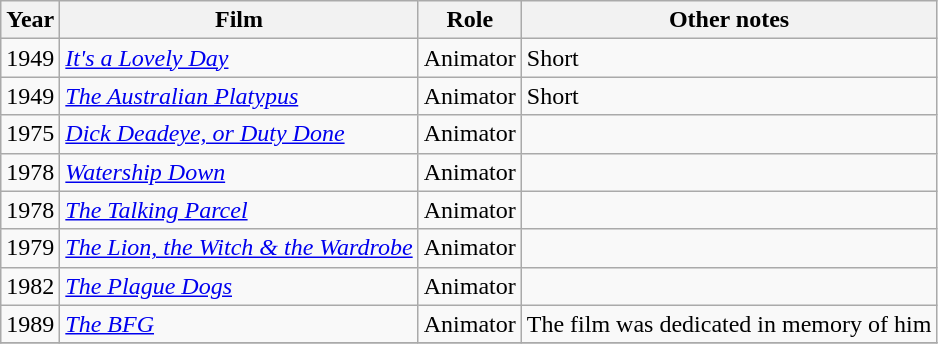<table class="wikitable sortable">
<tr>
<th>Year</th>
<th>Film</th>
<th>Role</th>
<th>Other notes</th>
</tr>
<tr>
<td>1949</td>
<td><em><a href='#'>It's a Lovely Day</a></em></td>
<td>Animator</td>
<td>Short</td>
</tr>
<tr>
<td>1949</td>
<td><em><a href='#'>The Australian Platypus</a></em></td>
<td>Animator</td>
<td>Short</td>
</tr>
<tr>
<td>1975</td>
<td><em><a href='#'>Dick Deadeye, or Duty Done</a></em></td>
<td>Animator</td>
<td></td>
</tr>
<tr>
<td>1978</td>
<td><em><a href='#'>Watership Down</a></em></td>
<td>Animator</td>
<td></td>
</tr>
<tr>
<td>1978</td>
<td><em><a href='#'>The Talking Parcel</a></em></td>
<td>Animator</td>
<td></td>
</tr>
<tr>
<td>1979</td>
<td><em><a href='#'>The Lion, the Witch & the Wardrobe</a></em></td>
<td>Animator</td>
<td></td>
</tr>
<tr>
<td>1982</td>
<td><em><a href='#'>The Plague Dogs</a></em></td>
<td>Animator</td>
<td></td>
</tr>
<tr>
<td>1989</td>
<td><em><a href='#'>The BFG</a></em></td>
<td>Animator</td>
<td>The film was dedicated in memory of him</td>
</tr>
<tr>
</tr>
</table>
